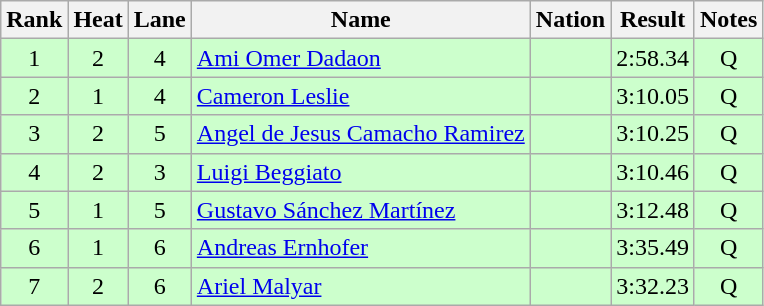<table class="wikitable sortable" style="text-align:center">
<tr>
<th>Rank</th>
<th>Heat</th>
<th>Lane</th>
<th>Name</th>
<th>Nation</th>
<th>Result</th>
<th>Notes</th>
</tr>
<tr bgcolor=ccffcc>
<td>1</td>
<td>2</td>
<td>4</td>
<td align="left"><a href='#'>Ami Omer Dadaon</a></td>
<td align=left></td>
<td>2:58.34</td>
<td>Q</td>
</tr>
<tr bgcolor=ccffcc>
<td>2</td>
<td>1</td>
<td>4</td>
<td align="left"><a href='#'>Cameron Leslie</a></td>
<td align=left></td>
<td>3:10.05</td>
<td>Q</td>
</tr>
<tr bgcolor=ccffcc>
<td>3</td>
<td>2</td>
<td>5</td>
<td align="left"><a href='#'>Angel de Jesus Camacho Ramirez</a></td>
<td align=left></td>
<td>3:10.25</td>
<td>Q</td>
</tr>
<tr bgcolor=ccffcc>
<td>4</td>
<td>2</td>
<td>3</td>
<td align="left"><a href='#'>Luigi Beggiato</a></td>
<td align=left></td>
<td>3:10.46</td>
<td>Q</td>
</tr>
<tr bgcolor=ccffcc>
<td>5</td>
<td>1</td>
<td>5</td>
<td align="left"><a href='#'>Gustavo Sánchez Martínez</a></td>
<td align=left></td>
<td>3:12.48</td>
<td>Q</td>
</tr>
<tr bgcolor=ccffcc>
<td>6</td>
<td>1</td>
<td>6</td>
<td align="left"><a href='#'>Andreas Ernhofer</a></td>
<td align=left></td>
<td>3:35.49</td>
<td>Q</td>
</tr>
<tr bgcolor=ccffcc>
<td>7</td>
<td>2</td>
<td>6</td>
<td align="left"><a href='#'>Ariel Malyar</a></td>
<td align=left></td>
<td>3:32.23</td>
<td>Q</td>
</tr>
</table>
